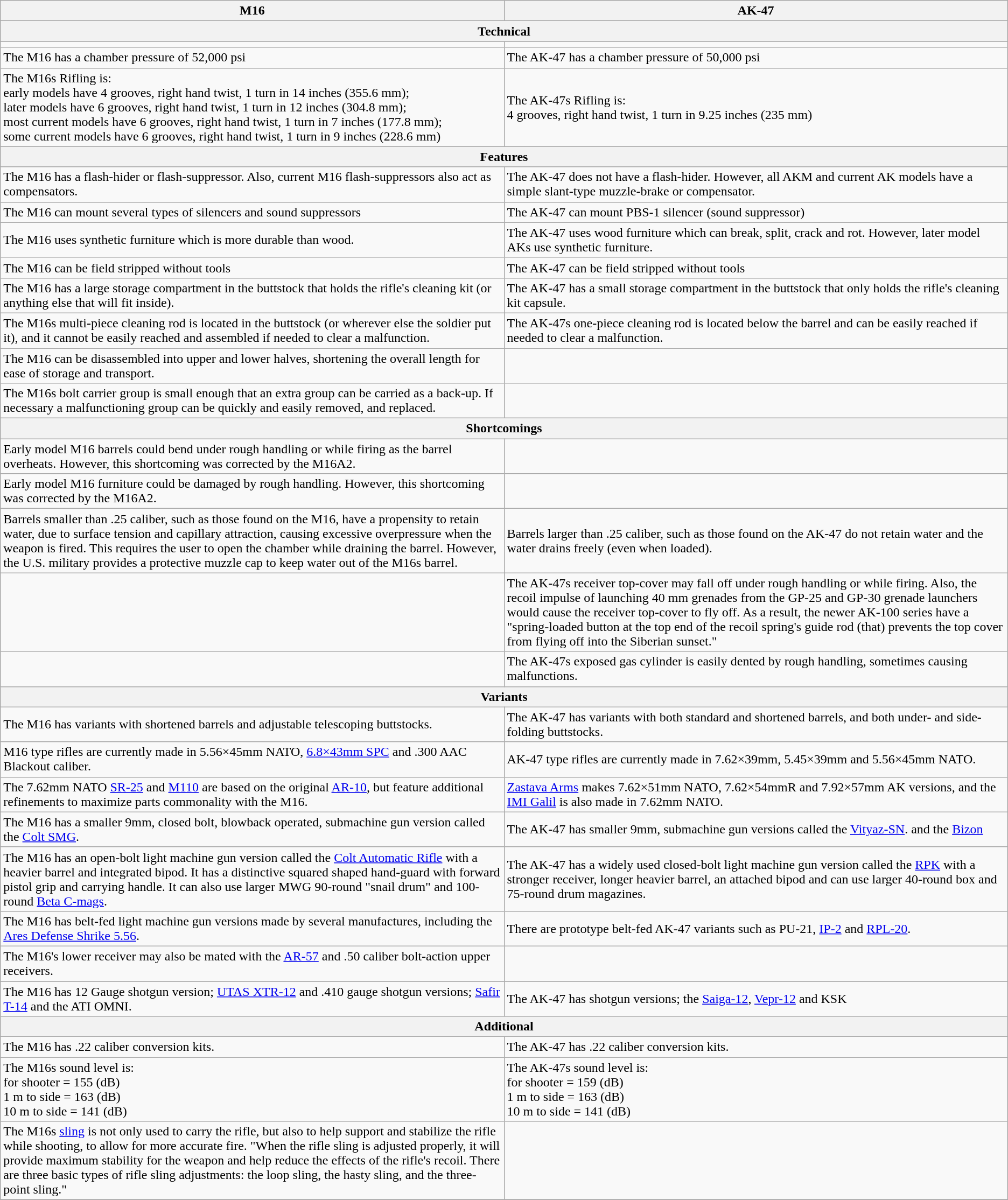<table class="wikitable">
<tr>
<th>M16</th>
<th>AK-47</th>
</tr>
<tr>
<th colspan=2>Technical</th>
</tr>
<tr>
<td></td>
<td></td>
</tr>
<tr>
<td>The M16 has a chamber pressure of 52,000 psi</td>
<td>The AK-47 has a chamber pressure of 50,000 psi</td>
</tr>
<tr>
<td>The M16s Rifling is:<br> early models have 4 grooves, right hand twist, 1 turn in 14 inches (355.6 mm);<br> later models have  6 grooves, right hand twist, 1 turn in 12 inches (304.8 mm);<br> most current models have 6 grooves, right hand twist, 1 turn in 7 inches (177.8 mm);<br>some current models have 6 grooves, right hand twist, 1 turn in 9 inches (228.6 mm) </td>
<td>The AK-47s Rifling is:<br> 4 grooves, right hand twist, 1 turn in 9.25 inches (235 mm)</td>
</tr>
<tr>
<th colspan=2>Features</th>
</tr>
<tr>
<td scope="col" style="width:50%;">The M16 has a flash-hider or flash-suppressor. Also, current M16 flash-suppressors also act as compensators.</td>
<td>The AK-47 does not have a flash-hider. However, all AKM and current AK models have a simple slant-type muzzle-brake or compensator.</td>
</tr>
<tr>
<td>The M16 can mount several types of silencers and sound suppressors</td>
<td>The AK-47 can mount PBS-1 silencer (sound suppressor)</td>
</tr>
<tr>
<td>The M16 uses synthetic furniture which is more durable than wood.</td>
<td>The AK-47 uses wood furniture which can break, split, crack and rot. However, later model AKs use synthetic furniture.</td>
</tr>
<tr>
<td>The M16 can be field stripped without tools</td>
<td>The AK-47 can be field stripped without tools</td>
</tr>
<tr>
<td>The M16 has a large storage compartment in the buttstock that holds the rifle's cleaning kit (or anything else that will fit inside).</td>
<td>The AK-47 has a small storage compartment in the buttstock that only holds the rifle's cleaning kit capsule.</td>
</tr>
<tr>
<td>The M16s multi-piece cleaning rod is located in the buttstock (or wherever else the soldier put it), and it cannot be easily reached and assembled if needed to clear a malfunction.</td>
<td>The AK-47s one-piece cleaning rod is located below the barrel and can be easily reached if needed to clear a malfunction.</td>
</tr>
<tr>
<td>The M16 can be disassembled into upper and lower halves, shortening the overall length for ease of storage and transport.</td>
<td></td>
</tr>
<tr>
<td>The M16s bolt carrier group is small enough that an extra group can be carried as a back-up. If necessary a malfunctioning group can be quickly and easily removed, and replaced.</td>
<td></td>
</tr>
<tr>
<th colspan=2>Shortcomings</th>
</tr>
<tr>
<td>Early model M16 barrels could bend under rough handling or while firing as the barrel overheats. However, this shortcoming was corrected by the M16A2.</td>
<td></td>
</tr>
<tr>
<td>Early model M16 furniture could be damaged by rough handling. However, this shortcoming was corrected by the M16A2.</td>
<td></td>
</tr>
<tr>
<td>Barrels smaller than .25 caliber, such as those found on the M16, have a propensity to retain water, due to surface tension and capillary attraction, causing excessive overpressure when the weapon is fired. This requires the user to open the chamber while draining the barrel. However, the U.S. military provides a protective muzzle cap to keep water out of the M16s barrel.</td>
<td>Barrels larger than .25 caliber, such as those found on the AK-47 do not retain water and the water drains freely (even when loaded).</td>
</tr>
<tr>
<td></td>
<td>The AK-47s receiver top-cover may fall off under rough handling or while firing. Also, the recoil impulse of launching 40 mm grenades from the GP-25 and GP-30 grenade launchers would cause the receiver top-cover to fly off. As a result, the newer AK-100 series have a "spring-loaded button at the top end of the recoil spring's guide rod (that) prevents the top cover from flying off into the Siberian sunset."</td>
</tr>
<tr>
<td></td>
<td>The AK-47s exposed gas cylinder is easily dented by rough handling, sometimes causing malfunctions.</td>
</tr>
<tr>
<th colspan=2>Variants</th>
</tr>
<tr>
<td>The M16 has variants with shortened barrels and adjustable telescoping buttstocks.</td>
<td>The AK-47 has variants with both standard and shortened barrels, and both under- and side-folding buttstocks.</td>
</tr>
<tr>
<td>M16 type rifles are currently made in 5.56×45mm NATO, <a href='#'>6.8×43mm SPC</a> and .300 AAC Blackout caliber.</td>
<td>AK-47 type rifles are currently made in 7.62×39mm, 5.45×39mm and 5.56×45mm NATO.</td>
</tr>
<tr>
<td>The 7.62mm NATO <a href='#'>SR-25</a> and <a href='#'>M110</a> are based on the original <a href='#'>AR-10</a>, but feature additional refinements to maximize parts commonality with the M16.</td>
<td><a href='#'>Zastava Arms</a> makes 7.62×51mm NATO, 7.62×54mmR and 7.92×57mm AK versions, and the <a href='#'>IMI Galil</a> is also made in 7.62mm NATO.</td>
</tr>
<tr>
<td>The M16 has a smaller 9mm, closed bolt, blowback operated, submachine gun version called the <a href='#'>Colt SMG</a>.</td>
<td>The AK-47 has smaller 9mm, submachine gun versions called the <a href='#'>Vityaz-SN</a>. and the <a href='#'>Bizon</a></td>
</tr>
<tr>
<td>The M16 has an open-bolt light machine gun version called the <a href='#'>Colt Automatic Rifle</a> with a heavier barrel and integrated bipod. It has a distinctive squared shaped hand-guard with forward pistol grip and carrying handle. It can also use larger MWG 90-round "snail drum" and 100-round <a href='#'>Beta C-mags</a>.</td>
<td>The AK-47 has a widely used closed-bolt light machine gun version called the <a href='#'>RPK</a> with a stronger receiver, longer heavier barrel, an attached bipod and can use larger 40-round box and 75-round drum magazines.</td>
</tr>
<tr>
<td>The M16 has belt-fed light machine gun versions made by several manufactures, including the <a href='#'>Ares Defense Shrike 5.56</a>.</td>
<td>There are prototype belt-fed AK-47 variants such as PU-21, <a href='#'>IP-2</a> and <a href='#'>RPL-20</a>.</td>
</tr>
<tr>
<td>The M16's lower receiver may also be mated with the <a href='#'>AR-57</a> and .50 caliber bolt-action upper receivers.</td>
<td></td>
</tr>
<tr>
<td>The M16 has 12 Gauge shotgun version; <a href='#'>UTAS XTR-12</a> and .410 gauge shotgun versions; <a href='#'>Safir T-14</a> and the ATI OMNI.</td>
<td>The AK-47 has shotgun versions; the <a href='#'>Saiga-12</a>, <a href='#'>Vepr-12</a> and KSK</td>
</tr>
<tr>
<th colspan=2>Additional</th>
</tr>
<tr>
<td>The M16 has .22 caliber conversion kits.</td>
<td>The AK-47 has .22 caliber conversion kits.</td>
</tr>
<tr>
<td>The M16s sound level is:<br>for shooter = 155 (dB)<br>1 m to side = 163 (dB)<br>10 m to side = 141 (dB)</td>
<td>The AK-47s sound level is:<br>for shooter = 159 (dB)<br>1 m to side = 163 (dB)<br>10 m to side = 141 (dB)</td>
</tr>
<tr>
<td>The M16s <a href='#'>sling</a> is not only used to carry the rifle, but also to help support and stabilize the rifle while shooting, to allow for more accurate fire. "When the rifle sling is adjusted properly, it will provide maximum stability for the weapon and help reduce the effects of the rifle's recoil. There are three basic types of rifle sling adjustments: the loop sling, the hasty sling, and the three-point sling."</td>
<td></td>
</tr>
<tr>
</tr>
</table>
